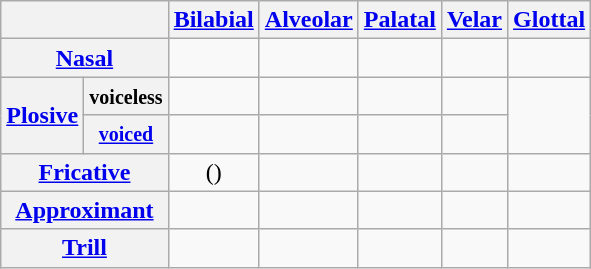<table class="wikitable" style="text-align:center;">
<tr>
<th colspan="2"></th>
<th><a href='#'>Bilabial</a></th>
<th><a href='#'>Alveolar</a></th>
<th><a href='#'>Palatal</a></th>
<th><a href='#'>Velar</a></th>
<th><a href='#'>Glottal</a></th>
</tr>
<tr>
<th colspan="2"><a href='#'>Nasal</a></th>
<td></td>
<td></td>
<td></td>
<td></td>
<td></td>
</tr>
<tr>
<th rowspan="2"><a href='#'>Plosive</a></th>
<th><small>voiceless</small></th>
<td></td>
<td></td>
<td></td>
<td></td>
<td rowspan="2"></td>
</tr>
<tr>
<th><small><a href='#'>voiced</a></small></th>
<td></td>
<td></td>
<td></td>
<td></td>
</tr>
<tr>
<th colspan="2"><a href='#'>Fricative</a></th>
<td>()</td>
<td></td>
<td></td>
<td></td>
<td></td>
</tr>
<tr>
<th colspan="2"><a href='#'>Approximant</a></th>
<td></td>
<td></td>
<td></td>
<td></td>
<td></td>
</tr>
<tr>
<th colspan="2"><a href='#'>Trill</a></th>
<td></td>
<td></td>
<td></td>
<td></td>
<td></td>
</tr>
</table>
